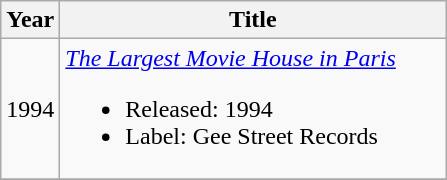<table class="wikitable">
<tr>
<th rowspan="1">Year</th>
<th rowspan="1" width="250">Title</th>
</tr>
<tr>
<td rowspan="1">1994</td>
<td><em><a href='#'>The Largest Movie House in Paris</a></em><br><ul><li>Released: 1994</li><li>Label: Gee Street Records</li></ul></td>
</tr>
<tr>
</tr>
</table>
